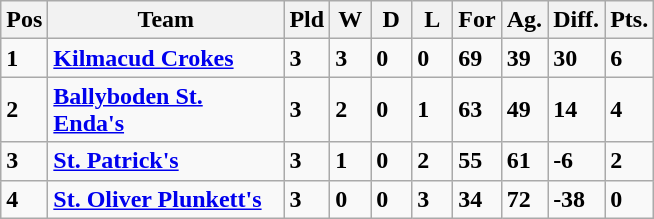<table class="wikitable" style="text-align: centre;">
<tr>
<th width=20>Pos</th>
<th width=150>Team</th>
<th width=20>Pld</th>
<th width=20>W</th>
<th width=20>D</th>
<th width=20>L</th>
<th width=20>For</th>
<th width=20>Ag.</th>
<th width=20>Diff.</th>
<th width=20>Pts.</th>
</tr>
<tr>
<td><strong>1</strong></td>
<td align=left><strong> <a href='#'>Kilmacud Crokes</a> </strong></td>
<td><strong>3</strong></td>
<td><strong>3</strong></td>
<td><strong>0</strong></td>
<td><strong>0</strong></td>
<td><strong>69</strong></td>
<td><strong>39</strong></td>
<td><strong>30</strong></td>
<td><strong>6</strong></td>
</tr>
<tr>
<td><strong>2</strong></td>
<td align=left><strong> <a href='#'>Ballyboden St. Enda's</a> </strong></td>
<td><strong>3</strong></td>
<td><strong>2</strong></td>
<td><strong>0</strong></td>
<td><strong>1</strong></td>
<td><strong>63</strong></td>
<td><strong>49</strong></td>
<td><strong>14</strong></td>
<td><strong>4</strong></td>
</tr>
<tr>
<td><strong>3</strong></td>
<td align=left><strong> <a href='#'>St. Patrick's</a> </strong></td>
<td><strong>3</strong></td>
<td><strong>1</strong></td>
<td><strong>0</strong></td>
<td><strong>2</strong></td>
<td><strong>55</strong></td>
<td><strong>61</strong></td>
<td><strong>-6</strong></td>
<td><strong>2</strong></td>
</tr>
<tr>
<td><strong>4</strong></td>
<td align=left><strong> <a href='#'>St. Oliver Plunkett's</a> </strong></td>
<td><strong>3</strong></td>
<td><strong>0</strong></td>
<td><strong>0</strong></td>
<td><strong>3</strong></td>
<td><strong>34</strong></td>
<td><strong>72</strong></td>
<td><strong>-38</strong></td>
<td><strong>0</strong></td>
</tr>
</table>
